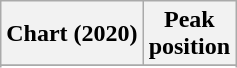<table class="wikitable sortable plainrowheaders" style="text-align:centre">
<tr>
<th scope=col>Chart (2020)</th>
<th scope=col>Peak<br>position</th>
</tr>
<tr>
</tr>
<tr>
</tr>
</table>
